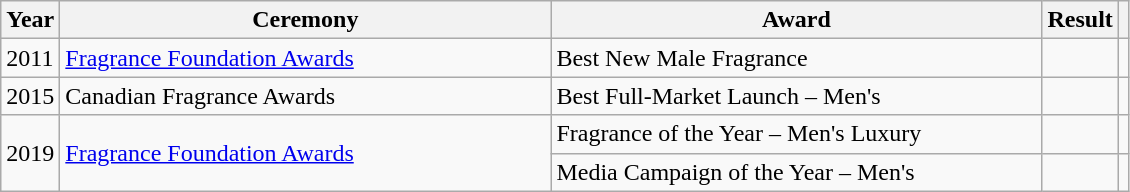<table class="wikitable">
<tr>
<th>Year</th>
<th style=width:20em>Ceremony</th>
<th style=width:20em>Award</th>
<th>Result</th>
<th></th>
</tr>
<tr>
<td>2011</td>
<td><a href='#'>Fragrance Foundation Awards</a></td>
<td>Best New Male Fragrance</td>
<td></td>
<td></td>
</tr>
<tr>
<td>2015</td>
<td>Canadian Fragrance Awards</td>
<td>Best Full-Market Launch – Men's</td>
<td></td>
<td></td>
</tr>
<tr>
<td rowspan="2">2019</td>
<td rowspan="2"><a href='#'>Fragrance Foundation Awards</a></td>
<td>Fragrance of the Year – Men's Luxury</td>
<td></td>
<td></td>
</tr>
<tr>
<td>Media Campaign of the Year – Men's</td>
<td></td>
<td></td>
</tr>
</table>
